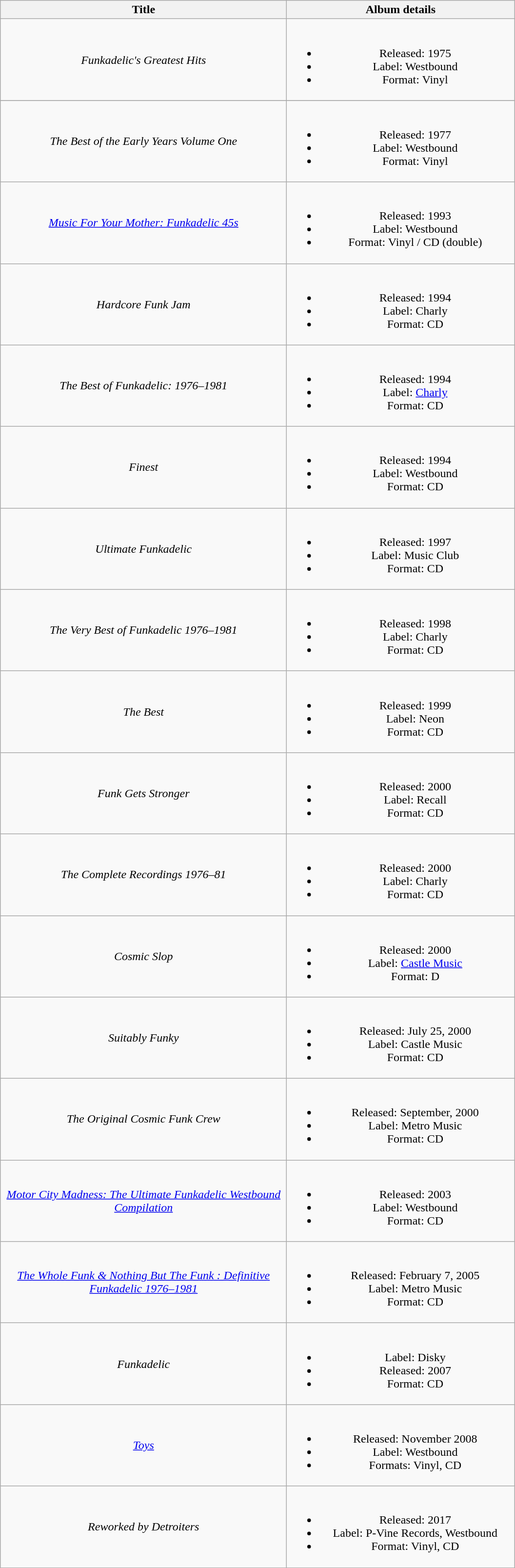<table class="wikitable plainrowheaders" style="text-align:center;">
<tr>
<th scope="col" rowspan="1" style="width:24em;">Title</th>
<th scope="col" rowspan="1" style="width:19em;">Album details</th>
</tr>
<tr>
<td><em>Funkadelic's Greatest Hits</em></td>
<td><br><ul><li>Released: 1975</li><li>Label: Westbound</li><li>Format: Vinyl</li></ul></td>
</tr>
<tr>
</tr>
<tr>
<td><em>The Best of the Early Years Volume One</em></td>
<td><br><ul><li>Released: 1977</li><li>Label: Westbound</li><li>Format: Vinyl</li></ul></td>
</tr>
<tr>
<td><em><a href='#'>Music For Your Mother: Funkadelic 45s</a></em></td>
<td><br><ul><li>Released: 1993</li><li>Label: Westbound</li><li>Format: Vinyl / CD (double)</li></ul></td>
</tr>
<tr>
<td><em>Hardcore Funk Jam</em></td>
<td><br><ul><li>Released: 1994</li><li>Label: Charly</li><li>Format: CD</li></ul></td>
</tr>
<tr>
<td><em>The Best of Funkadelic: 1976–1981</em></td>
<td><br><ul><li>Released: 1994</li><li>Label: <a href='#'>Charly</a></li><li>Format: CD</li></ul></td>
</tr>
<tr>
<td><em>Finest</em></td>
<td><br><ul><li>Released: 1994</li><li>Label: Westbound</li><li>Format: CD</li></ul></td>
</tr>
<tr>
<td><em>Ultimate Funkadelic</em></td>
<td><br><ul><li>Released: 1997</li><li>Label: Music Club</li><li>Format: CD</li></ul></td>
</tr>
<tr>
<td><em>The Very Best of Funkadelic 1976–1981</em></td>
<td><br><ul><li>Released: 1998</li><li>Label: Charly</li><li>Format: CD</li></ul></td>
</tr>
<tr>
<td><em>The Best</em></td>
<td><br><ul><li>Released: 1999</li><li>Label: Neon</li><li>Format: CD</li></ul></td>
</tr>
<tr>
<td><em>Funk Gets Stronger</em></td>
<td><br><ul><li>Released: 2000</li><li>Label: Recall</li><li>Format: CD</li></ul></td>
</tr>
<tr>
<td><em>The Complete Recordings 1976–81</em></td>
<td><br><ul><li>Released: 2000</li><li>Label: Charly</li><li>Format: CD</li></ul></td>
</tr>
<tr>
<td><em>Cosmic Slop</em></td>
<td><br><ul><li>Released: 2000</li><li>Label: <a href='#'>Castle Music</a></li><li>Format: D</li></ul></td>
</tr>
<tr>
<td><em>Suitably Funky</em></td>
<td><br><ul><li>Released: July 25, 2000</li><li>Label: Castle Music</li><li>Format: CD</li></ul></td>
</tr>
<tr>
<td><em>The Original Cosmic Funk Crew</em></td>
<td><br><ul><li>Released: September, 2000</li><li>Label: Metro Music</li><li>Format: CD</li></ul></td>
</tr>
<tr>
<td><em><a href='#'>Motor City Madness: The Ultimate Funkadelic Westbound Compilation</a></em></td>
<td><br><ul><li>Released: 2003</li><li>Label: Westbound</li><li>Format: CD</li></ul></td>
</tr>
<tr>
<td><em><a href='#'>The Whole Funk & Nothing But The Funk : Definitive Funkadelic 1976–1981</a></em></td>
<td><br><ul><li>Released: February 7, 2005</li><li>Label: Metro Music</li><li>Format: CD</li></ul></td>
</tr>
<tr>
<td><em>Funkadelic</em></td>
<td><br><ul><li>Label: Disky</li><li>Released: 2007</li><li>Format: CD</li></ul></td>
</tr>
<tr>
<td><em><a href='#'>Toys</a></em></td>
<td><br><ul><li>Released: November 2008</li><li>Label: Westbound</li><li>Formats: Vinyl, CD</li></ul></td>
</tr>
<tr>
<td><em>Reworked by Detroiters</em></td>
<td><br><ul><li>Released: 2017</li><li>Label: P-Vine Records, Westbound</li><li>Format: Vinyl, CD</li></ul></td>
</tr>
</table>
